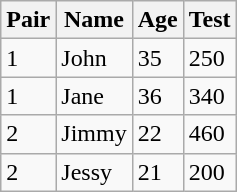<table class="wikitable">
<tr>
<th>Pair</th>
<th>Name</th>
<th>Age</th>
<th>Test</th>
</tr>
<tr>
<td>1</td>
<td>John</td>
<td>35</td>
<td>250</td>
</tr>
<tr>
<td>1</td>
<td>Jane</td>
<td>36</td>
<td>340</td>
</tr>
<tr>
<td>2</td>
<td>Jimmy</td>
<td>22</td>
<td>460</td>
</tr>
<tr>
<td>2</td>
<td>Jessy</td>
<td>21</td>
<td>200</td>
</tr>
</table>
